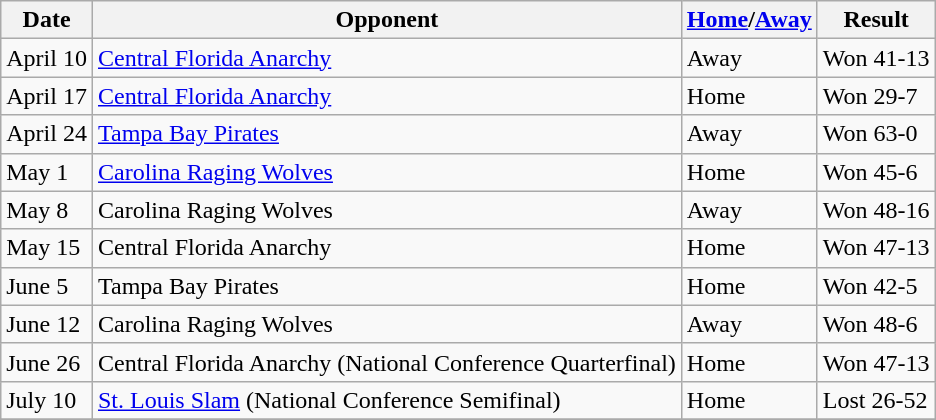<table class="wikitable">
<tr>
<th>Date</th>
<th>Opponent</th>
<th><a href='#'>Home</a>/<a href='#'>Away</a></th>
<th>Result</th>
</tr>
<tr>
<td>April 10</td>
<td><a href='#'>Central Florida Anarchy</a></td>
<td>Away</td>
<td>Won 41-13</td>
</tr>
<tr>
<td>April 17</td>
<td><a href='#'>Central Florida Anarchy</a></td>
<td>Home</td>
<td>Won 29-7</td>
</tr>
<tr>
<td>April 24</td>
<td><a href='#'>Tampa Bay Pirates</a></td>
<td>Away</td>
<td>Won 63-0</td>
</tr>
<tr>
<td>May 1</td>
<td><a href='#'>Carolina Raging Wolves</a></td>
<td>Home</td>
<td>Won 45-6</td>
</tr>
<tr>
<td>May 8</td>
<td>Carolina Raging Wolves</td>
<td>Away</td>
<td>Won 48-16</td>
</tr>
<tr>
<td>May 15</td>
<td>Central Florida Anarchy</td>
<td>Home</td>
<td>Won 47-13</td>
</tr>
<tr>
<td>June 5</td>
<td>Tampa Bay Pirates</td>
<td>Home</td>
<td>Won 42-5</td>
</tr>
<tr>
<td>June 12</td>
<td>Carolina Raging Wolves</td>
<td>Away</td>
<td>Won 48-6</td>
</tr>
<tr>
<td>June 26</td>
<td>Central Florida Anarchy (National Conference Quarterfinal)</td>
<td>Home</td>
<td>Won 47-13</td>
</tr>
<tr>
<td>July 10</td>
<td><a href='#'>St. Louis Slam</a> (National Conference Semifinal)</td>
<td>Home</td>
<td>Lost 26-52</td>
</tr>
<tr>
</tr>
</table>
